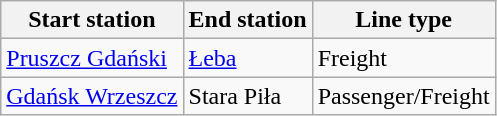<table class="wikitable">
<tr>
<th>Start station</th>
<th>End station</th>
<th>Line type</th>
</tr>
<tr>
<td><a href='#'>Pruszcz Gdański</a></td>
<td><a href='#'>Łeba</a></td>
<td>Freight</td>
</tr>
<tr>
<td><a href='#'>Gdańsk Wrzeszcz</a></td>
<td>Stara Piła</td>
<td>Passenger/Freight</td>
</tr>
</table>
